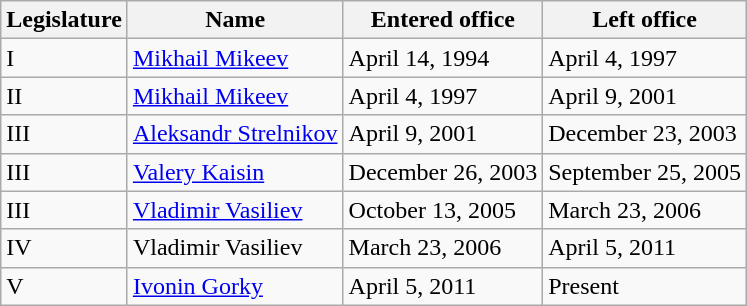<table class="wikitable">
<tr>
<th>Legislature</th>
<th>Name</th>
<th>Entered office</th>
<th>Left office</th>
</tr>
<tr>
<td>I</td>
<td><a href='#'>Mikhail Mikeev</a></td>
<td>April 14, 1994</td>
<td>April 4, 1997</td>
</tr>
<tr>
<td>II</td>
<td><a href='#'>Mikhail Mikeev</a></td>
<td>April 4, 1997</td>
<td>April 9, 2001</td>
</tr>
<tr>
<td>III</td>
<td><a href='#'>Aleksandr Strelnikov</a></td>
<td>April 9, 2001</td>
<td>December 23, 2003</td>
</tr>
<tr>
<td>III</td>
<td><a href='#'>Valery Kaisin</a></td>
<td>December 26, 2003</td>
<td>September 25, 2005</td>
</tr>
<tr>
<td>III</td>
<td><a href='#'>Vladimir Vasiliev</a></td>
<td>October 13, 2005</td>
<td>March 23, 2006</td>
</tr>
<tr>
<td>IV</td>
<td>Vladimir Vasiliev</td>
<td>March 23, 2006</td>
<td>April 5, 2011</td>
</tr>
<tr>
<td>V</td>
<td><a href='#'>Ivonin Gorky</a></td>
<td>April 5, 2011</td>
<td>Present</td>
</tr>
</table>
